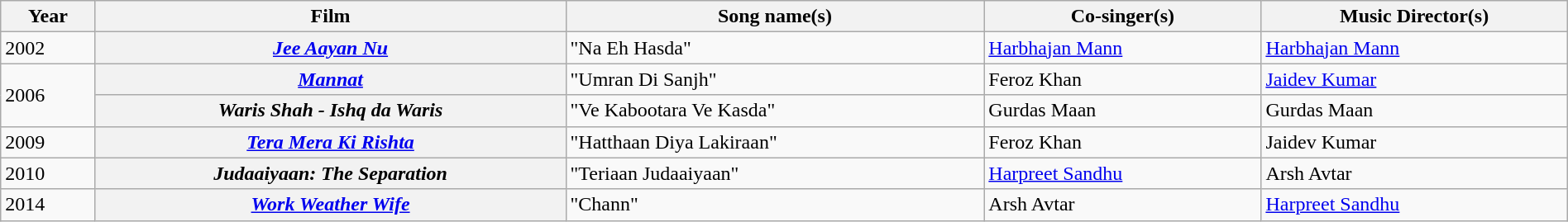<table class="wikitable sortable" style="width:100%;">
<tr>
<th>Year</th>
<th>Film</th>
<th>Song name(s)</th>
<th>Co-singer(s)</th>
<th>Music Director(s)</th>
</tr>
<tr>
<td>2002</td>
<th><em><a href='#'>Jee Aayan Nu</a></em></th>
<td>"Na Eh Hasda"</td>
<td><a href='#'>Harbhajan Mann</a></td>
<td><a href='#'>Harbhajan Mann</a></td>
</tr>
<tr>
<td rowspan=2>2006</td>
<th><em><a href='#'>Mannat</a></em></th>
<td>"Umran Di Sanjh"</td>
<td>Feroz Khan</td>
<td><a href='#'>Jaidev Kumar</a></td>
</tr>
<tr>
<th><em>Waris Shah - Ishq da Waris</em></th>
<td>"Ve Kabootara Ve Kasda"</td>
<td>Gurdas Maan</td>
<td>Gurdas Maan</td>
</tr>
<tr>
<td>2009</td>
<th><em><a href='#'>Tera Mera Ki Rishta</a></em></th>
<td>"Hatthaan Diya Lakiraan"</td>
<td>Feroz Khan</td>
<td>Jaidev Kumar</td>
</tr>
<tr>
<td>2010</td>
<th><em>Judaaiyaan: The Separation</em></th>
<td>"Teriaan Judaaiyaan"</td>
<td><a href='#'>Harpreet Sandhu</a></td>
<td>Arsh Avtar</td>
</tr>
<tr>
<td>2014</td>
<th><em><a href='#'>Work Weather Wife</a></em></th>
<td>"Chann"</td>
<td>Arsh Avtar</td>
<td><a href='#'>Harpreet Sandhu</a></td>
</tr>
</table>
